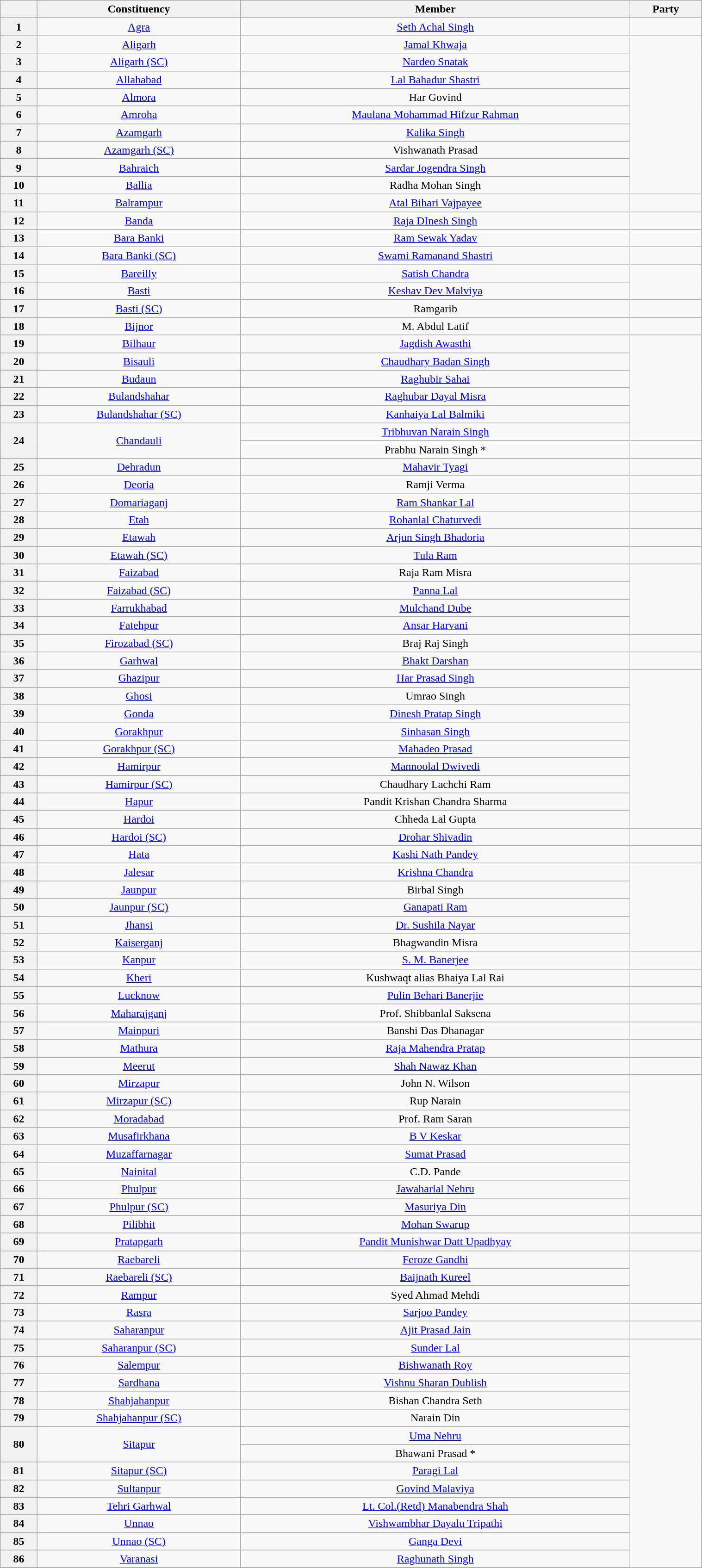<table class="wikitable sortable" style="width:80%; text-align:center">
<tr>
<th></th>
<th>Constituency</th>
<th>Member</th>
<th colspan="2" scope="col">Party</th>
</tr>
<tr>
<th>1</th>
<td><a href='#'>Agra</a></td>
<td><a href='#'>Seth Achal Singh</a></td>
<td></td>
</tr>
<tr>
<th>2</th>
<td><a href='#'>Aligarh</a></td>
<td><a href='#'>Jamal Khwaja</a></td>
</tr>
<tr>
<th>3</th>
<td><a href='#'>Aligarh (SC)</a></td>
<td><a href='#'>Nardeo Snatak</a></td>
</tr>
<tr>
<th>4</th>
<td><a href='#'>Allahabad</a></td>
<td><a href='#'>Lal Bahadur Shastri</a></td>
</tr>
<tr>
<th>5</th>
<td><a href='#'>Almora</a></td>
<td>Har Govind</td>
</tr>
<tr>
<th>6</th>
<td><a href='#'>Amroha</a></td>
<td><a href='#'>Maulana Mohammad Hifzur Rahman</a></td>
</tr>
<tr>
<th>7</th>
<td><a href='#'>Azamgarh</a></td>
<td><a href='#'>Kalika Singh</a></td>
</tr>
<tr>
<th>8</th>
<td><a href='#'>Azamgarh (SC)</a></td>
<td>Vishwanath Prasad</td>
</tr>
<tr>
<th>9</th>
<td><a href='#'>Bahraich</a></td>
<td><a href='#'>Sardar Jogendra Singh</a></td>
</tr>
<tr>
<th>10</th>
<td><a href='#'>Ballia</a></td>
<td>Radha Mohan Singh</td>
</tr>
<tr>
<th>11</th>
<td><a href='#'>Balrampur</a></td>
<td><a href='#'>Atal Bihari Vajpayee</a></td>
<td></td>
</tr>
<tr>
<th>12</th>
<td><a href='#'>Banda</a></td>
<td><a href='#'>Raja DInesh Singh</a></td>
<td></td>
</tr>
<tr>
<th>13</th>
<td><a href='#'>Bara Banki</a></td>
<td><a href='#'>Ram Sewak Yadav</a></td>
<td></td>
</tr>
<tr>
<th>14</th>
<td><a href='#'>Bara Banki (SC)</a></td>
<td><a href='#'>Swami Ramanand Shastri</a></td>
<td></td>
</tr>
<tr>
<th>15</th>
<td><a href='#'>Bareilly</a></td>
<td><a href='#'>Satish Chandra</a></td>
</tr>
<tr>
<th>16</th>
<td><a href='#'>Basti</a></td>
<td><a href='#'>Keshav Dev Malviya</a></td>
</tr>
<tr>
<th>17</th>
<td><a href='#'>Basti (SC)</a></td>
<td>Ramgarib</td>
<td></td>
</tr>
<tr>
<th>18</th>
<td><a href='#'>Bijnor</a></td>
<td>M. Abdul Latif</td>
<td></td>
</tr>
<tr>
<th>19</th>
<td><a href='#'>Bilhaur</a></td>
<td><a href='#'>Jagdish Awasthi</a></td>
</tr>
<tr>
<th>20</th>
<td><a href='#'>Bisauli</a></td>
<td><a href='#'>Chaudhary Badan Singh</a></td>
</tr>
<tr>
<th>21</th>
<td><a href='#'>Budaun</a></td>
<td><a href='#'>Raghubir Sahai</a></td>
</tr>
<tr>
<th>22</th>
<td><a href='#'>Bulandshahar</a></td>
<td><a href='#'>Raghubar Dayal Misra</a></td>
</tr>
<tr>
<th>23</th>
<td><a href='#'>Bulandshahar (SC)</a></td>
<td><a href='#'>Kanhaiya Lal Balmiki</a></td>
</tr>
<tr>
<th rowspan=2>24</th>
<td rowspan=2><a href='#'>Chandauli</a></td>
<td><a href='#'>Tribhuvan Narain Singh</a></td>
</tr>
<tr>
<td>Prabhu Narain Singh *</td>
<td></td>
</tr>
<tr>
<th>25</th>
<td><a href='#'>Dehradun</a></td>
<td><a href='#'>Mahavir Tyagi</a></td>
<td></td>
</tr>
<tr>
<th>26</th>
<td><a href='#'>Deoria</a></td>
<td>Ramji Verma</td>
<td></td>
</tr>
<tr>
<th>27</th>
<td><a href='#'>Domariaganj</a></td>
<td><a href='#'>Ram Shankar Lal</a></td>
<td></td>
</tr>
<tr>
<th>28</th>
<td><a href='#'>Etah</a></td>
<td><a href='#'>Rohanlal Chaturvedi</a></td>
</tr>
<tr>
<th>29</th>
<td><a href='#'>Etawah</a></td>
<td><a href='#'>Arjun Singh Bhadoria</a></td>
<td></td>
</tr>
<tr>
<th>30</th>
<td><a href='#'>Etawah (SC)</a></td>
<td><a href='#'>Tula Ram</a></td>
<td></td>
</tr>
<tr>
<th>31</th>
<td><a href='#'>Faizabad</a></td>
<td>Raja Ram Misra</td>
</tr>
<tr>
<th>32</th>
<td><a href='#'>Faizabad (SC)</a></td>
<td><a href='#'>Panna Lal</a></td>
</tr>
<tr>
<th>33</th>
<td><a href='#'>Farrukhabad</a></td>
<td><a href='#'>Mulchand Dube</a></td>
</tr>
<tr>
<th>34</th>
<td><a href='#'>Fatehpur</a></td>
<td><a href='#'>Ansar Harvani</a></td>
</tr>
<tr>
<th>35</th>
<td><a href='#'>Firozabad (SC)</a></td>
<td>Braj Raj Singh</td>
<td></td>
</tr>
<tr>
<th>36</th>
<td><a href='#'>Garhwal</a></td>
<td><a href='#'>Bhakt Darshan</a></td>
<td></td>
</tr>
<tr>
<th>37</th>
<td><a href='#'>Ghazipur</a></td>
<td><a href='#'>Har Prasad Singh</a></td>
</tr>
<tr>
<th>38</th>
<td><a href='#'>Ghosi</a></td>
<td>Umrao Singh</td>
</tr>
<tr>
<th>39</th>
<td><a href='#'>Gonda</a></td>
<td><a href='#'>Dinesh Pratap Singh</a></td>
</tr>
<tr>
<th>40</th>
<td><a href='#'>Gorakhpur</a></td>
<td><a href='#'>Sinhasan Singh</a></td>
</tr>
<tr>
<th>41</th>
<td><a href='#'>Gorakhpur (SC)</a></td>
<td><a href='#'>Mahadeo Prasad</a></td>
</tr>
<tr>
<th>42</th>
<td><a href='#'>Hamirpur</a></td>
<td><a href='#'>Mannoolal Dwivedi</a></td>
</tr>
<tr>
<th>43</th>
<td><a href='#'>Hamirpur (SC)</a></td>
<td>Chaudhary Lachchi Ram</td>
</tr>
<tr>
<th>44</th>
<td><a href='#'>Hapur</a></td>
<td>Pandit Krishan Chandra Sharma</td>
</tr>
<tr>
<th>45</th>
<td><a href='#'>Hardoi</a></td>
<td>Chheda Lal Gupta</td>
</tr>
<tr>
<th>46</th>
<td><a href='#'>Hardoi (SC)</a></td>
<td><a href='#'>Drohar Shivadin</a></td>
<td></td>
</tr>
<tr>
<th>47</th>
<td><a href='#'>Hata</a></td>
<td><a href='#'>Kashi Nath Pandey</a></td>
<td></td>
</tr>
<tr>
<th>48</th>
<td><a href='#'>Jalesar</a></td>
<td><a href='#'>Krishna Chandra</a></td>
</tr>
<tr>
<th>49</th>
<td><a href='#'>Jaunpur</a></td>
<td>Birbal Singh</td>
</tr>
<tr>
<th>50</th>
<td><a href='#'>Jaunpur (SC)</a></td>
<td><a href='#'>Ganapati Ram</a></td>
</tr>
<tr>
<th>51</th>
<td><a href='#'>Jhansi</a></td>
<td><a href='#'>Dr. Sushila Nayar</a></td>
</tr>
<tr>
<th>52</th>
<td><a href='#'>Kaiserganj</a></td>
<td>Bhagwandin Misra</td>
</tr>
<tr>
<th>53</th>
<td><a href='#'>Kanpur</a></td>
<td><a href='#'>S. M. Banerjee</a></td>
<td></td>
</tr>
<tr>
<th>54</th>
<td><a href='#'>Kheri</a></td>
<td>Kushwaqt alias Bhaiya Lal Rai</td>
<td></td>
</tr>
<tr>
<th>55</th>
<td><a href='#'>Lucknow</a></td>
<td><a href='#'>Pulin Behari Banerjie</a></td>
<td></td>
</tr>
<tr>
<th>56</th>
<td><a href='#'>Maharajganj</a></td>
<td>Prof. Shibbanlal Saksena</td>
</tr>
<tr>
<th>57</th>
<td><a href='#'>Mainpuri</a></td>
<td>Banshi Das Dhanagar</td>
<td></td>
</tr>
<tr>
<th>58</th>
<td><a href='#'>Mathura</a></td>
<td><a href='#'>Raja Mahendra Pratap</a></td>
<td></td>
</tr>
<tr>
<th>59</th>
<td><a href='#'>Meerut</a></td>
<td><a href='#'>Shah Nawaz Khan</a></td>
<td></td>
</tr>
<tr>
<th>60</th>
<td><a href='#'>Mirzapur</a></td>
<td>John N. Wilson</td>
</tr>
<tr>
<th>61</th>
<td><a href='#'>Mirzapur (SC)</a></td>
<td>Rup Narain</td>
</tr>
<tr>
<th>62</th>
<td><a href='#'>Moradabad</a></td>
<td>Prof. Ram Saran</td>
</tr>
<tr>
<th>63</th>
<td><a href='#'>Musafirkhana</a></td>
<td><a href='#'>B V Keskar</a></td>
</tr>
<tr>
<th>64</th>
<td><a href='#'>Muzaffarnagar</a></td>
<td><a href='#'>Sumat Prasad</a></td>
</tr>
<tr>
<th>65</th>
<td><a href='#'>Nainital</a></td>
<td>C.D. Pande</td>
</tr>
<tr>
<th>66</th>
<td><a href='#'>Phulpur</a></td>
<td><a href='#'>Jawaharlal Nehru</a></td>
</tr>
<tr>
<th>67</th>
<td><a href='#'>Phulpur (SC)</a></td>
<td><a href='#'>Masuriya Din</a></td>
</tr>
<tr>
<th>68</th>
<td><a href='#'>Pilibhit</a></td>
<td><a href='#'>Mohan Swarup</a></td>
<td></td>
</tr>
<tr>
<th>69</th>
<td><a href='#'>Pratapgarh</a></td>
<td><a href='#'>Pandit Munishwar Datt Upadhyay</a></td>
<td></td>
</tr>
<tr>
<th>70</th>
<td><a href='#'>Raebareli</a></td>
<td><a href='#'>Feroze Gandhi</a></td>
</tr>
<tr>
<th>71</th>
<td><a href='#'>Raebareli (SC)</a></td>
<td><a href='#'>Baijnath Kureel</a></td>
</tr>
<tr>
<th>72</th>
<td><a href='#'>Rampur</a></td>
<td>Syed Ahmad Mehdi</td>
</tr>
<tr>
<th>73</th>
<td><a href='#'>Rasra</a></td>
<td><a href='#'>Sarjoo Pandey</a></td>
<td></td>
</tr>
<tr>
<th>74</th>
<td><a href='#'>Saharanpur</a></td>
<td><a href='#'>Ajit Prasad Jain</a></td>
<td></td>
</tr>
<tr>
<th>75</th>
<td><a href='#'>Saharanpur (SC)</a></td>
<td><a href='#'>Sunder Lal</a></td>
</tr>
<tr>
<th>76</th>
<td><a href='#'>Salempur</a></td>
<td><a href='#'>Bishwanath Roy</a></td>
</tr>
<tr>
<th>77</th>
<td><a href='#'>Sardhana</a></td>
<td><a href='#'>Vishnu Sharan Dublish</a></td>
</tr>
<tr>
<th>78</th>
<td><a href='#'>Shahjahanpur</a></td>
<td>Bishan Chandra Seth</td>
</tr>
<tr>
<th>79</th>
<td><a href='#'>Shahjahanpur (SC)</a></td>
<td>Narain Din</td>
</tr>
<tr>
<th rowspan=2>80</th>
<td rowspan=2><a href='#'>Sitapur</a></td>
<td><a href='#'>Uma Nehru</a></td>
</tr>
<tr>
<td>Bhawani Prasad *</td>
</tr>
<tr>
<th>81</th>
<td><a href='#'>Sitapur (SC)</a></td>
<td><a href='#'>Paragi Lal</a></td>
</tr>
<tr>
<th>82</th>
<td><a href='#'>Sultanpur</a></td>
<td><a href='#'>Govind Malaviya</a></td>
</tr>
<tr>
<th>83</th>
<td><a href='#'>Tehri Garhwal</a></td>
<td><a href='#'>Lt. Col.(Retd) Manabendra Shah</a></td>
</tr>
<tr>
<th>84</th>
<td><a href='#'>Unnao</a></td>
<td><a href='#'>Vishwambhar Dayalu Tripathi</a></td>
</tr>
<tr>
<th>85</th>
<td><a href='#'>Unnao (SC)</a></td>
<td><a href='#'>Ganga Devi</a></td>
</tr>
<tr>
<th>86</th>
<td><a href='#'>Varanasi</a></td>
<td><a href='#'>Raghunath Singh</a></td>
</tr>
<tr>
</tr>
</table>
